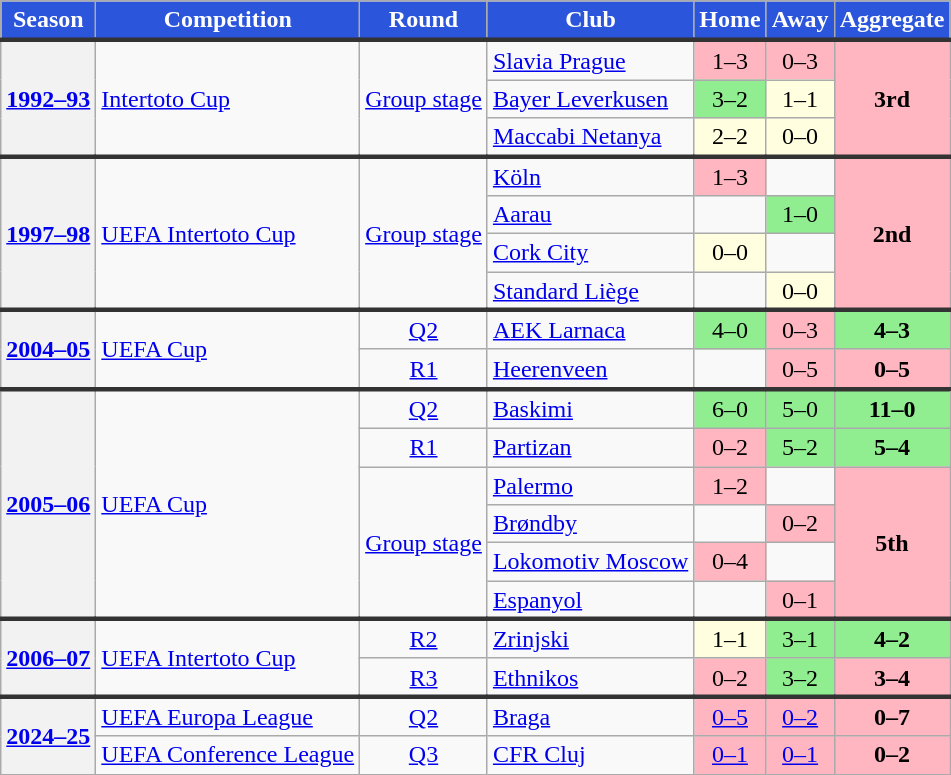<table class="wikitable" style="text-align:center;">
<tr>
<th style="color:white; background:#2B55DB;">Season</th>
<th style="color:white; background:#2B55DB;">Competition</th>
<th style="color:white; background:#2B55DB;">Round</th>
<th style="color:white; background:#2B55DB;">Club</th>
<th style="color:white; background:#2B55DB;">Home</th>
<th style="color:white; background:#2B55DB;">Away</th>
<th style="color:white; background:#2B55DB;">Aggregate</th>
</tr>
<tr style="border-top: 3px solid #333333;">
<th rowspan=3><a href='#'>1992–93</a></th>
<td rowspan=3 align=left><a href='#'>Intertoto Cup</a></td>
<td rowspan=3><a href='#'>Group stage</a></td>
<td align=left> <a href='#'>Slavia Prague</a></td>
<td bgcolor=lightpink>1–3</td>
<td bgcolor=lightpink>0–3</td>
<td rowspan=3 bgcolor=lightpink><strong>3rd</strong></td>
</tr>
<tr>
<td align=left> <a href='#'>Bayer Leverkusen</a></td>
<td bgcolor=lightgreen>3–2</td>
<td bgcolor=lightyellow>1–1</td>
</tr>
<tr>
<td align=left> <a href='#'>Maccabi Netanya</a></td>
<td bgcolor=lightyellow>2–2</td>
<td bgcolor=lightyellow>0–0</td>
</tr>
<tr>
</tr>
<tr style="border-top: 3px solid #333333;">
<th rowspan=4><a href='#'>1997–98</a></th>
<td rowspan=4 align=left><a href='#'>UEFA Intertoto Cup</a></td>
<td rowspan=4><a href='#'>Group stage</a></td>
<td align=left> <a href='#'>Köln</a></td>
<td bgcolor=lightpink>1–3</td>
<td></td>
<td rowspan=4 bgcolor=lightpink><strong>2nd</strong></td>
</tr>
<tr>
<td align=left> <a href='#'>Aarau</a></td>
<td></td>
<td bgcolor=lightgreen>1–0</td>
</tr>
<tr>
<td align=left> <a href='#'>Cork City</a></td>
<td bgcolor=lightyellow>0–0</td>
<td></td>
</tr>
<tr>
<td align=left> <a href='#'>Standard Liège</a></td>
<td></td>
<td bgcolor=lightyellow>0–0</td>
</tr>
<tr>
</tr>
<tr style="border-top: 3px solid #333333;">
<th rowspan=2><a href='#'>2004–05</a></th>
<td rowspan=2 align=left><a href='#'>UEFA Cup</a></td>
<td><a href='#'>Q2</a></td>
<td align=left> <a href='#'>AEK Larnaca</a></td>
<td bgcolor=lightgreen>4–0</td>
<td bgcolor=lightpink>0–3</td>
<td bgcolor=lightgreen><strong>4–3</strong></td>
</tr>
<tr>
<td><a href='#'>R1</a></td>
<td align=left> <a href='#'>Heerenveen</a></td>
<td></td>
<td bgcolor=lightpink>0–5</td>
<td bgcolor=lightpink><strong>0–5</strong></td>
</tr>
<tr style="border-top: 3px solid #333333;">
<th rowspan=6><a href='#'>2005–06</a></th>
<td rowspan=6 align=left><a href='#'>UEFA Cup</a></td>
<td><a href='#'>Q2</a></td>
<td align=left> <a href='#'>Baskimi</a></td>
<td bgcolor=lightgreen>6–0</td>
<td bgcolor=lightgreen>5–0</td>
<td bgcolor=lightgreen><strong>11–0</strong></td>
</tr>
<tr>
<td><a href='#'>R1</a></td>
<td align=left> <a href='#'>Partizan</a></td>
<td bgcolor=lightpink>0–2</td>
<td bgcolor=lightgreen>5–2</td>
<td bgcolor=lightgreen><strong>5–4</strong></td>
</tr>
<tr>
<td rowspan="4"><a href='#'>Group stage</a></td>
<td align=left> <a href='#'>Palermo</a></td>
<td bgcolor=lightpink>1–2</td>
<td></td>
<td rowspan=4 bgcolor=lightpink><strong>5th</strong></td>
</tr>
<tr>
<td align=left> <a href='#'>Brøndby</a></td>
<td></td>
<td bgcolor=lightpink>0–2</td>
</tr>
<tr>
<td align=left> <a href='#'>Lokomotiv Moscow</a></td>
<td bgcolor=lightpink>0–4</td>
<td></td>
</tr>
<tr>
<td align=left> <a href='#'>Espanyol</a></td>
<td></td>
<td bgcolor=lightpink>0–1</td>
</tr>
<tr>
</tr>
<tr style="border-top: 3px solid #333333;">
<th rowspan=2><a href='#'>2006–07</a></th>
<td rowspan=2 align=left><a href='#'>UEFA Intertoto Cup</a></td>
<td><a href='#'>R2</a></td>
<td align=left> <a href='#'>Zrinjski</a></td>
<td bgcolor=lightyellow>1–1</td>
<td bgcolor=lightgreen>3–1</td>
<td bgcolor=lightgreen><strong>4–2</strong></td>
</tr>
<tr>
<td><a href='#'>R3</a></td>
<td align=left> <a href='#'>Ethnikos</a></td>
<td bgcolor=lightpink>0–2</td>
<td bgcolor=lightgreen>3–2</td>
<td bgcolor=lightpink><strong>3–4</strong></td>
</tr>
<tr>
</tr>
<tr style="border-top: 3px solid #333333;">
<th rowspan=2><a href='#'>2024–25</a></th>
<td rowspan=1 align=left><a href='#'>UEFA Europa League</a></td>
<td><a href='#'>Q2</a></td>
<td align=left> <a href='#'>Braga</a></td>
<td bgcolor=lightpink><a href='#'>0–5</a></td>
<td bgcolor=lightpink><a href='#'>0–2</a></td>
<td bgcolor=lightpink><strong>0–7</strong></td>
</tr>
<tr>
<td align=left><a href='#'>UEFA Conference League</a></td>
<td><a href='#'>Q3</a></td>
<td align=left> <a href='#'>CFR Cluj</a></td>
<td bgcolor=lightpink><a href='#'>0–1</a></td>
<td bgcolor=lightpink><a href='#'>0–1</a></td>
<td bgcolor=lightpink><strong>0–2</strong></td>
</tr>
</table>
